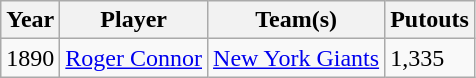<table class="wikitable sortable">
<tr>
<th>Year</th>
<th>Player</th>
<th>Team(s)</th>
<th>Putouts</th>
</tr>
<tr>
<td>1890</td>
<td><a href='#'>Roger Connor</a></td>
<td><a href='#'>New York Giants</a></td>
<td>1,335</td>
</tr>
</table>
